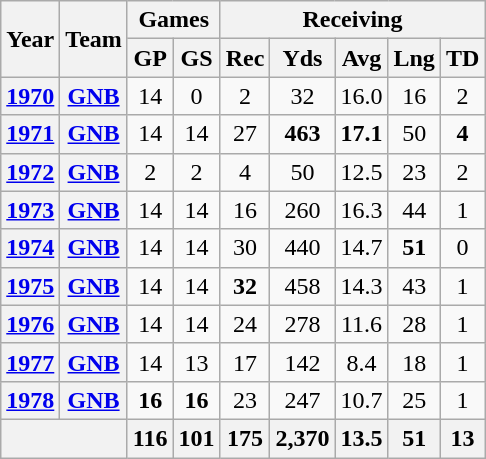<table class="wikitable" style="text-align:center">
<tr>
<th rowspan="2">Year</th>
<th rowspan="2">Team</th>
<th colspan="2">Games</th>
<th colspan="5">Receiving</th>
</tr>
<tr>
<th>GP</th>
<th>GS</th>
<th>Rec</th>
<th>Yds</th>
<th>Avg</th>
<th>Lng</th>
<th>TD</th>
</tr>
<tr>
<th><a href='#'>1970</a></th>
<th><a href='#'>GNB</a></th>
<td>14</td>
<td>0</td>
<td>2</td>
<td>32</td>
<td>16.0</td>
<td>16</td>
<td>2</td>
</tr>
<tr>
<th><a href='#'>1971</a></th>
<th><a href='#'>GNB</a></th>
<td>14</td>
<td>14</td>
<td>27</td>
<td><strong>463</strong></td>
<td><strong>17.1</strong></td>
<td>50</td>
<td><strong>4</strong></td>
</tr>
<tr>
<th><a href='#'>1972</a></th>
<th><a href='#'>GNB</a></th>
<td>2</td>
<td>2</td>
<td>4</td>
<td>50</td>
<td>12.5</td>
<td>23</td>
<td>2</td>
</tr>
<tr>
<th><a href='#'>1973</a></th>
<th><a href='#'>GNB</a></th>
<td>14</td>
<td>14</td>
<td>16</td>
<td>260</td>
<td>16.3</td>
<td>44</td>
<td>1</td>
</tr>
<tr>
<th><a href='#'>1974</a></th>
<th><a href='#'>GNB</a></th>
<td>14</td>
<td>14</td>
<td>30</td>
<td>440</td>
<td>14.7</td>
<td><strong>51</strong></td>
<td>0</td>
</tr>
<tr>
<th><a href='#'>1975</a></th>
<th><a href='#'>GNB</a></th>
<td>14</td>
<td>14</td>
<td><strong>32</strong></td>
<td>458</td>
<td>14.3</td>
<td>43</td>
<td>1</td>
</tr>
<tr>
<th><a href='#'>1976</a></th>
<th><a href='#'>GNB</a></th>
<td>14</td>
<td>14</td>
<td>24</td>
<td>278</td>
<td>11.6</td>
<td>28</td>
<td>1</td>
</tr>
<tr>
<th><a href='#'>1977</a></th>
<th><a href='#'>GNB</a></th>
<td>14</td>
<td>13</td>
<td>17</td>
<td>142</td>
<td>8.4</td>
<td>18</td>
<td>1</td>
</tr>
<tr>
<th><a href='#'>1978</a></th>
<th><a href='#'>GNB</a></th>
<td><strong>16</strong></td>
<td><strong>16</strong></td>
<td>23</td>
<td>247</td>
<td>10.7</td>
<td>25</td>
<td>1</td>
</tr>
<tr>
<th colspan="2"></th>
<th>116</th>
<th>101</th>
<th>175</th>
<th>2,370</th>
<th>13.5</th>
<th>51</th>
<th>13</th>
</tr>
</table>
